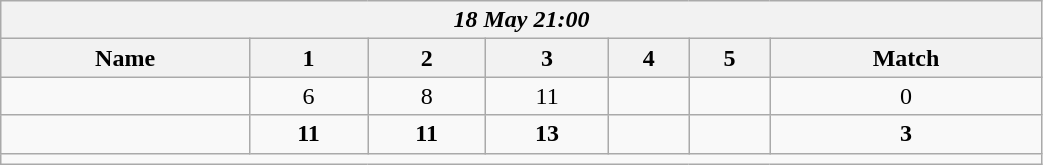<table class=wikitable style="text-align:center; width: 55%">
<tr>
<th colspan=17><em>18 May 21:00</em></th>
</tr>
<tr>
<th>Name</th>
<th>1</th>
<th>2</th>
<th>3</th>
<th>4</th>
<th>5</th>
<th>Match</th>
</tr>
<tr>
<td style="text-align:left;"></td>
<td>6</td>
<td>8</td>
<td>11</td>
<td></td>
<td></td>
<td>0</td>
</tr>
<tr>
<td style="text-align:left;"><strong></strong></td>
<td><strong>11</strong></td>
<td><strong>11</strong></td>
<td><strong>13</strong></td>
<td></td>
<td></td>
<td><strong>3</strong></td>
</tr>
<tr>
<td colspan=17></td>
</tr>
</table>
